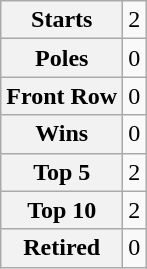<table class="wikitable" style="text-align:center">
<tr>
<th>Starts</th>
<td>2</td>
</tr>
<tr>
<th>Poles</th>
<td>0</td>
</tr>
<tr>
<th>Front Row</th>
<td>0</td>
</tr>
<tr>
<th>Wins</th>
<td>0</td>
</tr>
<tr>
<th>Top 5</th>
<td>2</td>
</tr>
<tr>
<th>Top 10</th>
<td>2</td>
</tr>
<tr>
<th>Retired</th>
<td>0</td>
</tr>
</table>
